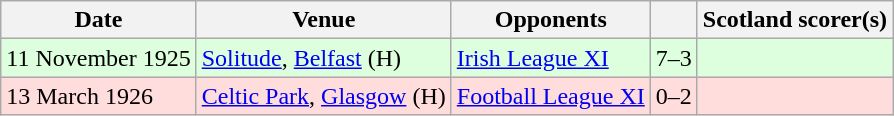<table class="wikitable">
<tr>
<th>Date</th>
<th>Venue</th>
<th>Opponents</th>
<th></th>
<th>Scotland scorer(s)</th>
</tr>
<tr bgcolor=#ddffdd>
<td>11 November 1925</td>
<td><a href='#'>Solitude</a>, <a href='#'>Belfast</a> (H)</td>
<td> <a href='#'>Irish League XI</a></td>
<td align=center>7–3</td>
<td></td>
</tr>
<tr bgcolor=#ffdddd>
<td>13 March 1926</td>
<td><a href='#'>Celtic Park</a>, <a href='#'>Glasgow</a> (H)</td>
<td> <a href='#'>Football League XI</a></td>
<td align=center>0–2</td>
<td></td>
</tr>
</table>
